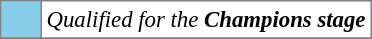<table bgcolor="#f7f8ff" cellpadding="3" cellspacing="0" border="1" style="font-size: 95%; border: gray solid 1px; border-collapse: collapse;text-align:center;">
<tr>
<td style="background: #87ceeb;" width="20"></td>
<td bgcolor="#ffffff" align="left"><em>Qualified for the <strong>Champions stage<strong><em></td>
</tr>
<tr>
</tr>
</table>
